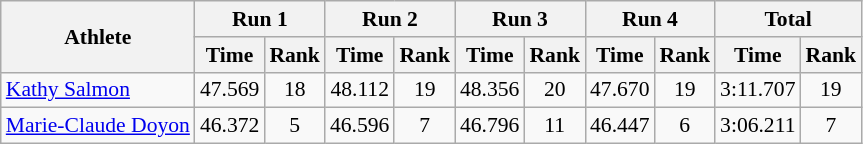<table class="wikitable" border="1" style="font-size:90%">
<tr>
<th rowspan="2">Athlete</th>
<th colspan="2">Run 1</th>
<th colspan="2">Run 2</th>
<th colspan="2">Run 3</th>
<th colspan="2">Run 4</th>
<th colspan="2">Total</th>
</tr>
<tr>
<th>Time</th>
<th>Rank</th>
<th>Time</th>
<th>Rank</th>
<th>Time</th>
<th>Rank</th>
<th>Time</th>
<th>Rank</th>
<th>Time</th>
<th>Rank</th>
</tr>
<tr>
<td><a href='#'>Kathy Salmon</a></td>
<td align="center">47.569</td>
<td align="center">18</td>
<td align="center">48.112</td>
<td align="center">19</td>
<td align="center">48.356</td>
<td align="center">20</td>
<td align="center">47.670</td>
<td align="center">19</td>
<td align="center">3:11.707</td>
<td align="center">19</td>
</tr>
<tr>
<td><a href='#'>Marie-Claude Doyon</a></td>
<td align="center">46.372</td>
<td align="center">5</td>
<td align="center">46.596</td>
<td align="center">7</td>
<td align="center">46.796</td>
<td align="center">11</td>
<td align="center">46.447</td>
<td align="center">6</td>
<td align="center">3:06.211</td>
<td align="center">7</td>
</tr>
</table>
